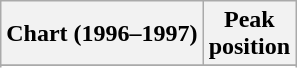<table class="wikitable sortable">
<tr>
<th align="left">Chart (1996–1997)</th>
<th align="center">Peak<br>position</th>
</tr>
<tr>
</tr>
<tr>
</tr>
</table>
